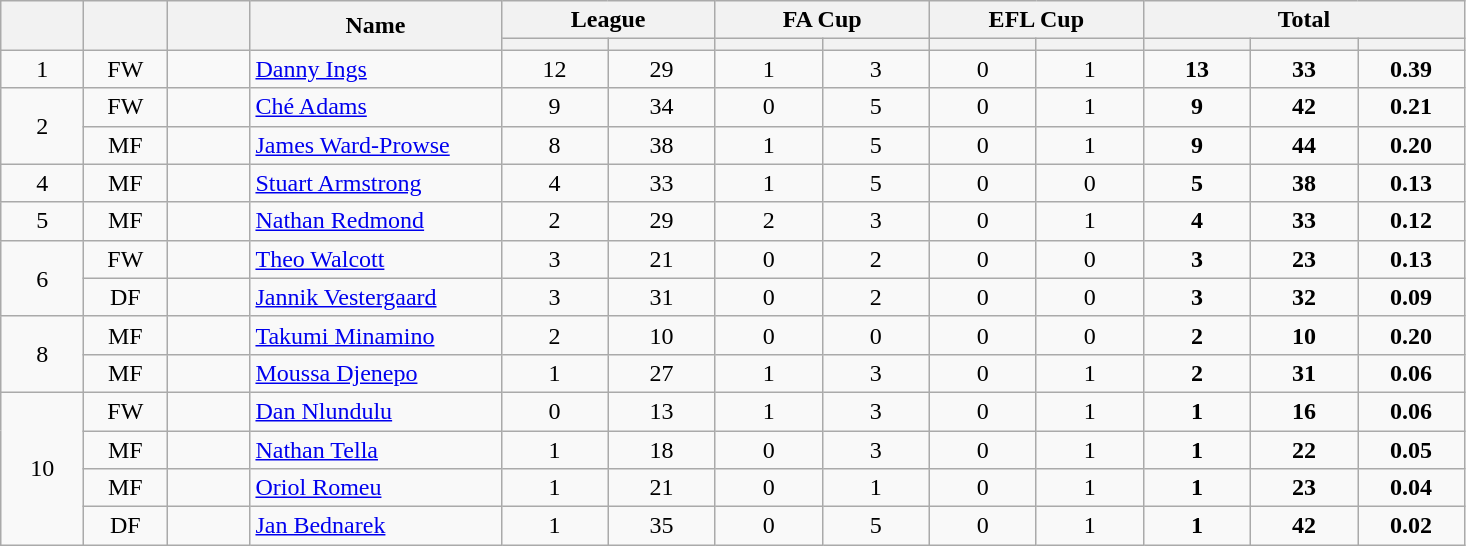<table class="wikitable plainrowheaders" style="text-align:center;">
<tr>
<th scope="col" rowspan="2" style="width:3em;"></th>
<th scope="col" rowspan="2" style="width:3em;"></th>
<th scope="col" rowspan="2" style="width:3em;"></th>
<th scope="col" rowspan="2" style="width:10em;">Name</th>
<th scope="col" colspan="2">League</th>
<th scope="col" colspan="2">FA Cup</th>
<th scope="col" colspan="2">EFL Cup</th>
<th scope="col" colspan="4">Total</th>
</tr>
<tr>
<th scope="col" style="width:4em;"></th>
<th scope="col" style="width:4em;"></th>
<th scope="col" style="width:4em;"></th>
<th scope="col" style="width:4em;"></th>
<th scope="col" style="width:4em;"></th>
<th scope="col" style="width:4em;"></th>
<th scope="col" style="width:4em;"></th>
<th scope="col" style="width:4em;"></th>
<th scope="col" style="width:4em;"></th>
</tr>
<tr>
<td>1</td>
<td>FW</td>
<td></td>
<td align="left"><a href='#'>Danny Ings</a></td>
<td>12</td>
<td>29</td>
<td>1</td>
<td>3</td>
<td>0</td>
<td>1</td>
<td><strong>13</strong></td>
<td><strong>33</strong></td>
<td><strong>0.39</strong></td>
</tr>
<tr>
<td rowspan="2">2</td>
<td>FW</td>
<td></td>
<td align="left"><a href='#'>Ché Adams</a></td>
<td>9</td>
<td>34</td>
<td>0</td>
<td>5</td>
<td>0</td>
<td>1</td>
<td><strong>9</strong></td>
<td><strong>42</strong></td>
<td><strong>0.21</strong></td>
</tr>
<tr>
<td>MF</td>
<td></td>
<td align="left"><a href='#'>James Ward-Prowse</a></td>
<td>8</td>
<td>38</td>
<td>1</td>
<td>5</td>
<td>0</td>
<td>1</td>
<td><strong>9</strong></td>
<td><strong>44</strong></td>
<td><strong>0.20</strong></td>
</tr>
<tr>
<td>4</td>
<td>MF</td>
<td></td>
<td align="left"><a href='#'>Stuart Armstrong</a></td>
<td>4</td>
<td>33</td>
<td>1</td>
<td>5</td>
<td>0</td>
<td>0</td>
<td><strong>5</strong></td>
<td><strong>38</strong></td>
<td><strong>0.13</strong></td>
</tr>
<tr>
<td>5</td>
<td>MF</td>
<td></td>
<td align="left"><a href='#'>Nathan Redmond</a></td>
<td>2</td>
<td>29</td>
<td>2</td>
<td>3</td>
<td>0</td>
<td>1</td>
<td><strong>4</strong></td>
<td><strong>33</strong></td>
<td><strong>0.12</strong></td>
</tr>
<tr>
<td rowspan="2">6</td>
<td>FW</td>
<td></td>
<td align="left"><a href='#'>Theo Walcott</a></td>
<td>3</td>
<td>21</td>
<td>0</td>
<td>2</td>
<td>0</td>
<td>0</td>
<td><strong>3</strong></td>
<td><strong>23</strong></td>
<td><strong>0.13</strong></td>
</tr>
<tr>
<td>DF</td>
<td></td>
<td align="left"><a href='#'>Jannik Vestergaard</a></td>
<td>3</td>
<td>31</td>
<td>0</td>
<td>2</td>
<td>0</td>
<td>0</td>
<td><strong>3</strong></td>
<td><strong>32</strong></td>
<td><strong>0.09</strong></td>
</tr>
<tr>
<td rowspan="2">8</td>
<td>MF</td>
<td></td>
<td align="left"><a href='#'>Takumi Minamino</a></td>
<td>2</td>
<td>10</td>
<td>0</td>
<td>0</td>
<td>0</td>
<td>0</td>
<td><strong>2</strong></td>
<td><strong>10</strong></td>
<td><strong>0.20</strong></td>
</tr>
<tr>
<td>MF</td>
<td></td>
<td align="left"><a href='#'>Moussa Djenepo</a></td>
<td>1</td>
<td>27</td>
<td>1</td>
<td>3</td>
<td>0</td>
<td>1</td>
<td><strong>2</strong></td>
<td><strong>31</strong></td>
<td><strong>0.06</strong></td>
</tr>
<tr>
<td rowspan="4">10</td>
<td>FW</td>
<td></td>
<td align="left"><a href='#'>Dan Nlundulu</a></td>
<td>0</td>
<td>13</td>
<td>1</td>
<td>3</td>
<td>0</td>
<td>1</td>
<td><strong>1</strong></td>
<td><strong>16</strong></td>
<td><strong>0.06</strong></td>
</tr>
<tr>
<td>MF</td>
<td></td>
<td align="left"><a href='#'>Nathan Tella</a></td>
<td>1</td>
<td>18</td>
<td>0</td>
<td>3</td>
<td>0</td>
<td>1</td>
<td><strong>1</strong></td>
<td><strong>22</strong></td>
<td><strong>0.05</strong></td>
</tr>
<tr>
<td>MF</td>
<td></td>
<td align="left"><a href='#'>Oriol Romeu</a></td>
<td>1</td>
<td>21</td>
<td>0</td>
<td>1</td>
<td>0</td>
<td>1</td>
<td><strong>1</strong></td>
<td><strong>23</strong></td>
<td><strong>0.04</strong></td>
</tr>
<tr>
<td>DF</td>
<td></td>
<td align="left"><a href='#'>Jan Bednarek</a></td>
<td>1</td>
<td>35</td>
<td>0</td>
<td>5</td>
<td>0</td>
<td>1</td>
<td><strong>1</strong></td>
<td><strong>42</strong></td>
<td><strong>0.02</strong></td>
</tr>
</table>
